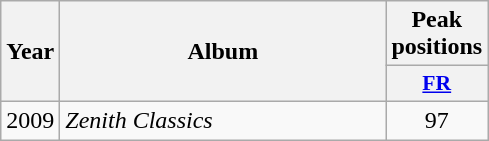<table class="wikitable">
<tr>
<th align="center" rowspan="2" width="10">Year</th>
<th align="center" rowspan="2" width="210">Album</th>
<th align="center" colspan="1" width="30">Peak positions</th>
</tr>
<tr>
<th scope="col" style="width:3em;font-size:90%;"><a href='#'>FR</a><br></th>
</tr>
<tr>
<td align="center" rowspan="1">2009</td>
<td><em>Zenith Classics</em></td>
<td align="center">97</td>
</tr>
</table>
